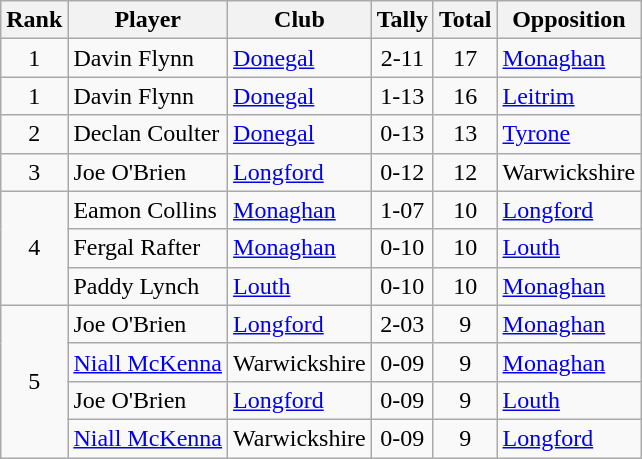<table class="wikitable">
<tr>
<th>Rank</th>
<th>Player</th>
<th>Club</th>
<th>Tally</th>
<th>Total</th>
<th>Opposition</th>
</tr>
<tr>
<td rowspan="1" style="text-align:center;">1</td>
<td>Davin Flynn</td>
<td><a href='#'>Donegal</a></td>
<td align=center>2-11</td>
<td align=center>17</td>
<td><a href='#'>Monaghan</a></td>
</tr>
<tr>
<td rowspan="1" style="text-align:center;">1</td>
<td>Davin Flynn</td>
<td><a href='#'>Donegal</a></td>
<td align=center>1-13</td>
<td align=center>16</td>
<td><a href='#'>Leitrim</a></td>
</tr>
<tr>
<td rowspan="1" style="text-align:center;">2</td>
<td>Declan Coulter</td>
<td><a href='#'>Donegal</a></td>
<td align=center>0-13</td>
<td align=center>13</td>
<td><a href='#'>Tyrone</a></td>
</tr>
<tr>
<td rowspan="1" style="text-align:center;">3</td>
<td>Joe O'Brien</td>
<td><a href='#'>Longford</a></td>
<td align=center>0-12</td>
<td align=center>12</td>
<td>Warwickshire</td>
</tr>
<tr>
<td rowspan="3" style="text-align:center;">4</td>
<td>Eamon Collins</td>
<td><a href='#'>Monaghan</a></td>
<td align=center>1-07</td>
<td align=center>10</td>
<td><a href='#'>Longford</a></td>
</tr>
<tr>
<td>Fergal Rafter</td>
<td><a href='#'>Monaghan</a></td>
<td align=center>0-10</td>
<td align=center>10</td>
<td><a href='#'>Louth</a></td>
</tr>
<tr>
<td>Paddy Lynch</td>
<td><a href='#'>Louth</a></td>
<td align=center>0-10</td>
<td align=center>10</td>
<td><a href='#'>Monaghan</a></td>
</tr>
<tr>
<td rowspan="4" style="text-align:center;">5</td>
<td>Joe O'Brien</td>
<td><a href='#'>Longford</a></td>
<td align=center>2-03</td>
<td align=center>9</td>
<td><a href='#'>Monaghan</a></td>
</tr>
<tr>
<td><a href='#'>Niall McKenna</a></td>
<td>Warwickshire</td>
<td align=center>0-09</td>
<td align=center>9</td>
<td><a href='#'>Monaghan</a></td>
</tr>
<tr>
<td>Joe O'Brien</td>
<td><a href='#'>Longford</a></td>
<td align=center>0-09</td>
<td align=center>9</td>
<td><a href='#'>Louth</a></td>
</tr>
<tr>
<td><a href='#'>Niall McKenna</a></td>
<td>Warwickshire</td>
<td align=center>0-09</td>
<td align=center>9</td>
<td><a href='#'>Longford</a></td>
</tr>
</table>
